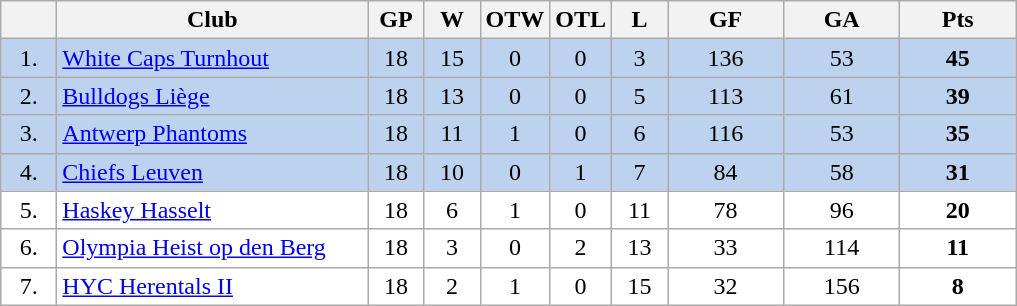<table class="wikitable">
<tr>
<th width="30"></th>
<th width="200">Club</th>
<th width="30">GP</th>
<th width="30">W</th>
<th width="30">OTW</th>
<th width="30">OTL</th>
<th width="30">L</th>
<th width="70">GF</th>
<th width="70">GA</th>
<th width="70">Pts</th>
</tr>
<tr bgcolor="#BCD2EE" align="center">
<td>1.</td>
<td align="left"><a href='#'>White Caps Turnhout</a></td>
<td>18</td>
<td>15</td>
<td>0</td>
<td>0</td>
<td>3</td>
<td>136</td>
<td>53</td>
<td><strong>45</strong></td>
</tr>
<tr bgcolor="#BCD2EE" align="center">
<td>2.</td>
<td align="left"><a href='#'>Bulldogs Liège</a></td>
<td>18</td>
<td>13</td>
<td>0</td>
<td>0</td>
<td>5</td>
<td>113</td>
<td>61</td>
<td><strong>39</strong></td>
</tr>
<tr bgcolor="#BCD2EE" align="center">
<td>3.</td>
<td align="left"><a href='#'>Antwerp Phantoms</a></td>
<td>18</td>
<td>11</td>
<td>1</td>
<td>0</td>
<td>6</td>
<td>116</td>
<td>53</td>
<td><strong>35</strong></td>
</tr>
<tr bgcolor="#BCD2EE" align="center">
<td>4.</td>
<td align="left"><a href='#'>Chiefs Leuven</a></td>
<td>18</td>
<td>10</td>
<td>0</td>
<td>1</td>
<td>7</td>
<td>84</td>
<td>58</td>
<td><strong>31</strong></td>
</tr>
<tr bgcolor="#FFFFFF" align="center">
<td>5.</td>
<td align="left"><a href='#'>Haskey Hasselt</a></td>
<td>18</td>
<td>6</td>
<td>1</td>
<td>0</td>
<td>11</td>
<td>78</td>
<td>96</td>
<td><strong>20</strong></td>
</tr>
<tr bgcolor="#FFFFFF" align="center">
<td>6.</td>
<td align="left"><a href='#'>Olympia Heist op den Berg</a></td>
<td>18</td>
<td>3</td>
<td>0</td>
<td>2</td>
<td>13</td>
<td>33</td>
<td>114</td>
<td><strong>11</strong></td>
</tr>
<tr bgcolor="#FFFFFF" align="center">
<td>7.</td>
<td align="left"><a href='#'>HYC Herentals II</a></td>
<td>18</td>
<td>2</td>
<td>1</td>
<td>0</td>
<td>15</td>
<td>32</td>
<td>156</td>
<td><strong>8</strong></td>
</tr>
</table>
